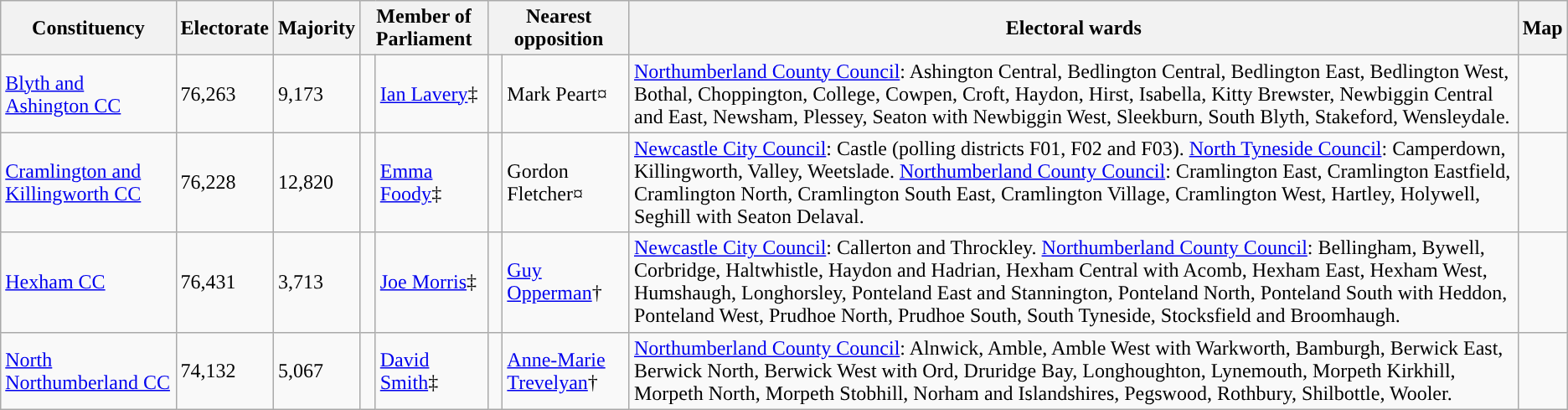<table class="wikitable sortable">
<tr>
<th rowspan="1">Constituency</th>
<th rowspan="1">Electorate</th>
<th rowspan="1">Majority</th>
<th class="unsortable" colspan="2">Member of Parliament</th>
<th class="unsortable" colspan="2">Nearest opposition</th>
<th class="unsortable" rowspan="1">Electoral wards</th>
<th class="unsortable" rowspan="1">Map</th>
</tr>
<tr>
<td><a href='#'>Blyth and Ashington CC</a></td>
<td>76,263</td>
<td>9,173</td>
<td style="color:inherit;background:"> </td>
<td><a href='#'>Ian Lavery</a>‡</td>
<td style="color:inherit;background:"> </td>
<td>Mark Peart¤</td>
<td><a href='#'>Northumberland County Council</a>: Ashington Central, Bedlington Central, Bedlington East, Bedlington West, Bothal, Choppington, College, Cowpen, Croft, Haydon, Hirst, Isabella, Kitty Brewster, Newbiggin Central and East, Newsham, Plessey, Seaton with Newbiggin West, Sleekburn, South Blyth, Stakeford, Wensleydale.</td>
<td></td>
</tr>
<tr>
<td><a href='#'>Cramlington and Killingworth CC</a></td>
<td>76,228</td>
<td>12,820</td>
<td style="color:inherit;background:"> </td>
<td><a href='#'>Emma Foody</a>‡</td>
<td style="color:inherit;background:"> </td>
<td>Gordon Fletcher¤</td>
<td><a href='#'>Newcastle City Council</a>: Castle (polling districts F01, F02 and F03). <a href='#'>North Tyneside Council</a>: Camperdown, Killingworth, Valley, Weetslade. <a href='#'>Northumberland County Council</a>: Cramlington East, Cramlington Eastfield, Cramlington North, Cramlington South East, Cramlington Village, Cramlington West, Hartley, Holywell, Seghill with Seaton Delaval.</td>
<td></td>
</tr>
<tr>
<td><a href='#'>Hexham CC</a></td>
<td>76,431</td>
<td>3,713</td>
<td style="color:inherit;background:"></td>
<td><a href='#'>Joe Morris</a>‡</td>
<td style="color:inherit;background:"> </td>
<td><a href='#'>Guy Opperman</a>†</td>
<td><a href='#'>Newcastle City Council</a>: Callerton and Throckley. <a href='#'>Northumberland County Council</a>: Bellingham, Bywell, Corbridge, Haltwhistle, Haydon and Hadrian, Hexham Central with Acomb, Hexham East, Hexham West, Humshaugh, Longhorsley, Ponteland East and Stannington, Ponteland North, Ponteland South with Heddon, Ponteland West, Prudhoe North, Prudhoe South, South Tyneside, Stocksfield and Broomhaugh.</td>
<td></td>
</tr>
<tr>
<td><a href='#'>North Northumberland CC</a></td>
<td>74,132</td>
<td>5,067</td>
<td style="color:inherit;background:"> </td>
<td><a href='#'>David Smith</a>‡</td>
<td style="color:inherit;background:"> </td>
<td><a href='#'>Anne-Marie Trevelyan</a>†</td>
<td><a href='#'>Northumberland County Council</a>: Alnwick, Amble, Amble West with Warkworth, Bamburgh, Berwick East, Berwick North, Berwick West with Ord, Druridge Bay, Longhoughton, Lynemouth, Morpeth Kirkhill, Morpeth North, Morpeth Stobhill, Norham and Islandshires, Pegswood, Rothbury, Shilbottle, Wooler.</td>
<td></td>
</tr>
</table>
